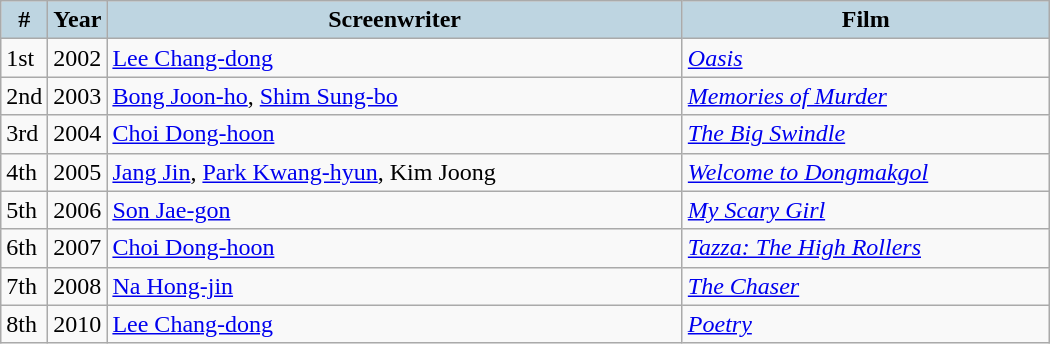<table class="wikitable" style="width:700px">
<tr>
<th style="background:#BED5E1; width:10px">#</th>
<th style="background:#BED5E1; width:10px">Year</th>
<th style="background:#BED5E1;">Screenwriter</th>
<th style="background:#BED5E1;">Film</th>
</tr>
<tr>
<td>1st</td>
<td>2002</td>
<td><a href='#'>Lee Chang-dong</a></td>
<td><em><a href='#'>Oasis</a></em></td>
</tr>
<tr>
<td>2nd</td>
<td>2003</td>
<td><a href='#'>Bong Joon-ho</a>, <a href='#'>Shim Sung-bo</a></td>
<td><em><a href='#'>Memories of Murder</a></em></td>
</tr>
<tr>
<td>3rd</td>
<td>2004</td>
<td><a href='#'>Choi Dong-hoon</a></td>
<td><em><a href='#'>The Big Swindle</a></em></td>
</tr>
<tr>
<td>4th</td>
<td>2005</td>
<td><a href='#'>Jang Jin</a>, <a href='#'>Park Kwang-hyun</a>, Kim Joong</td>
<td><em><a href='#'>Welcome to Dongmakgol</a></em></td>
</tr>
<tr>
<td>5th</td>
<td>2006</td>
<td><a href='#'>Son Jae-gon</a></td>
<td><em><a href='#'>My Scary Girl</a></em></td>
</tr>
<tr>
<td>6th</td>
<td>2007</td>
<td><a href='#'>Choi Dong-hoon</a></td>
<td><em><a href='#'>Tazza: The High Rollers</a></em></td>
</tr>
<tr>
<td>7th</td>
<td>2008</td>
<td><a href='#'>Na Hong-jin</a></td>
<td><em><a href='#'>The Chaser</a></em></td>
</tr>
<tr>
<td>8th</td>
<td>2010</td>
<td><a href='#'>Lee Chang-dong</a></td>
<td><em><a href='#'>Poetry</a></em></td>
</tr>
</table>
